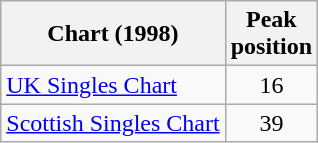<table class="wikitable sortable">
<tr>
<th align="left">Chart (1998)</th>
<th align="center">Peak<br>position</th>
</tr>
<tr>
<td align="left"><a href='#'>UK Singles Chart</a></td>
<td align="center">16</td>
</tr>
<tr>
<td align="left"><a href='#'>Scottish Singles Chart</a></td>
<td align="center">39</td>
</tr>
</table>
